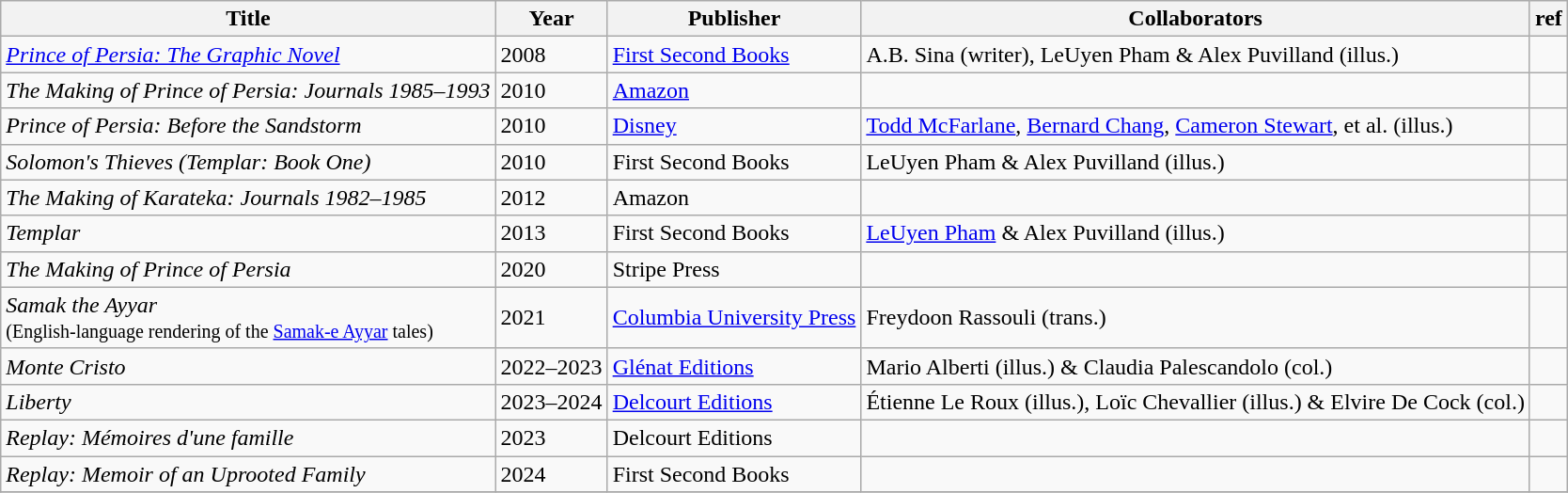<table class="wikitable">
<tr>
<th>Title</th>
<th>Year</th>
<th>Publisher</th>
<th>Collaborators</th>
<th>ref</th>
</tr>
<tr>
<td><em><a href='#'>Prince of Persia: The Graphic Novel</a></em></td>
<td>2008</td>
<td><a href='#'>First Second Books</a></td>
<td>A.B. Sina (writer), LeUyen Pham & Alex Puvilland (illus.)</td>
<td></td>
</tr>
<tr>
<td><em>The Making of Prince of Persia: Journals 1985–1993</em></td>
<td>2010</td>
<td><a href='#'>Amazon</a></td>
<td></td>
<td></td>
</tr>
<tr>
<td><em>Prince of Persia: Before the Sandstorm</em></td>
<td>2010</td>
<td><a href='#'>Disney</a></td>
<td><a href='#'>Todd McFarlane</a>, <a href='#'>Bernard Chang</a>, <a href='#'>Cameron Stewart</a>, et al. (illus.)</td>
<td></td>
</tr>
<tr>
<td><em>Solomon's Thieves (Templar: Book One)</em></td>
<td>2010</td>
<td>First Second Books</td>
<td>LeUyen Pham & Alex Puvilland (illus.)</td>
<td></td>
</tr>
<tr>
<td><em>The Making of Karateka: Journals 1982–1985</em></td>
<td>2012</td>
<td>Amazon</td>
<td></td>
<td></td>
</tr>
<tr>
<td><em>Templar</em></td>
<td>2013</td>
<td>First Second Books</td>
<td><a href='#'>LeUyen Pham</a> & Alex Puvilland (illus.)</td>
<td></td>
</tr>
<tr>
<td><em>The Making of Prince of Persia</em></td>
<td>2020</td>
<td>Stripe Press</td>
<td></td>
<td></td>
</tr>
<tr>
<td><em>Samak the Ayyar</em><br><small>(English-language rendering of the <a href='#'>Samak-e Ayyar</a> tales)</small></td>
<td>2021</td>
<td><a href='#'>Columbia University Press</a></td>
<td>Freydoon Rassouli (trans.)</td>
<td></td>
</tr>
<tr>
<td><em>Monte Cristo</em></td>
<td>2022–2023</td>
<td><a href='#'>Glénat Editions</a></td>
<td>Mario Alberti (illus.) & Claudia Palescandolo (col.)</td>
<td></td>
</tr>
<tr>
<td><em>Liberty</em></td>
<td>2023–2024</td>
<td><a href='#'>Delcourt Editions</a></td>
<td>Étienne Le Roux (illus.), Loïc Chevallier (illus.) & Elvire De Cock (col.)</td>
<td></td>
</tr>
<tr>
<td><em>Replay: Mémoires d'une famille</em></td>
<td>2023</td>
<td>Delcourt Editions</td>
<td></td>
<td></td>
</tr>
<tr>
<td><em>Replay: Memoir of an Uprooted Family</em></td>
<td>2024</td>
<td>First Second Books</td>
<td></td>
<td></td>
</tr>
<tr>
</tr>
</table>
